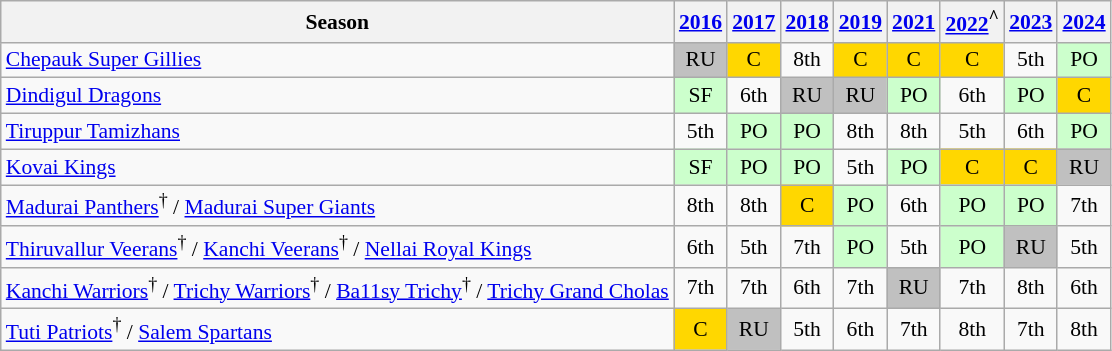<table class="wikitable sortable" style="font-size:90%; text-align: center;">
<tr>
<th>Season</th>
<th><a href='#'>2016</a></th>
<th><a href='#'>2017</a></th>
<th><a href='#'>2018</a></th>
<th><a href='#'>2019</a></th>
<th><a href='#'>2021</a></th>
<th><a href='#'>2022</a><sup>^</sup></th>
<th><a href='#'>2023</a></th>
<th><a href='#'>2024</a></th>
</tr>
<tr>
<td align=left><a href='#'>Chepauk Super Gillies</a></td>
<td style="background: silver">RU</td>
<td style="background: gold">C</td>
<td>8th</td>
<td style="background: gold">C</td>
<td style="background: gold">C</td>
<td style="background: gold">C</td>
<td>5th</td>
<td style="background: #cfc">PO</td>
</tr>
<tr>
<td align="left"><a href='#'>Dindigul Dragons</a></td>
<td style="background: #cfc">SF</td>
<td>6th</td>
<td style="background: silver">RU</td>
<td style="background: silver">RU</td>
<td style="background: #cfc">PO</td>
<td>6th</td>
<td style="background: #cfc">PO</td>
<td style="background: gold">C</td>
</tr>
<tr>
<td align="left"><a href='#'>Tiruppur Tamizhans</a></td>
<td>5th</td>
<td style="background: #cfc">PO</td>
<td style="background: #cfc">PO</td>
<td>8th</td>
<td>8th</td>
<td>5th</td>
<td>6th</td>
<td style="background: #cfc">PO</td>
</tr>
<tr>
<td align=left><a href='#'>Kovai Kings</a></td>
<td style="background: #cfc">SF</td>
<td style="background: #cfc">PO</td>
<td style="background: #cfc">PO</td>
<td>5th</td>
<td style="background: #cfc">PO</td>
<td style="background: gold">C</td>
<td style="background: gold">C</td>
<td style="background: silver">RU</td>
</tr>
<tr>
<td align="left"><a href='#'>Madurai Panthers</a><sup>†</sup> / <a href='#'>Madurai Super Giants</a></td>
<td>8th</td>
<td>8th</td>
<td style="background: gold">C</td>
<td style="background: #cfc">PO</td>
<td>6th</td>
<td style="background: #cfc">PO</td>
<td style="background: #cfc">PO</td>
<td>7th</td>
</tr>
<tr>
<td align="left"><a href='#'>Thiruvallur Veerans</a><sup>†</sup> / <a href='#'>Kanchi Veerans</a><sup>†</sup> / <a href='#'>Nellai Royal Kings</a></td>
<td>6th</td>
<td>5th</td>
<td>7th</td>
<td style="background: #cfc">PO</td>
<td>5th</td>
<td style="background: #cfc">PO</td>
<td style="background: silver">RU</td>
<td>5th</td>
</tr>
<tr>
<td align="left"><a href='#'>Kanchi Warriors</a><sup>†</sup> / <a href='#'>Trichy Warriors</a><sup>†</sup> / <a href='#'>Ba11sy Trichy</a><sup>†</sup> / <a href='#'>Trichy Grand Cholas</a></td>
<td>7th</td>
<td>7th</td>
<td>6th</td>
<td>7th</td>
<td style="background: silver">RU</td>
<td>7th</td>
<td>8th</td>
<td>6th</td>
</tr>
<tr>
<td align="left"><a href='#'>Tuti Patriots</a><sup>†</sup> / <a href='#'>Salem Spartans</a></td>
<td style="background: gold">C</td>
<td style="background: silver">RU</td>
<td>5th</td>
<td>6th</td>
<td>7th</td>
<td>8th</td>
<td>7th</td>
<td>8th</td>
</tr>
</table>
